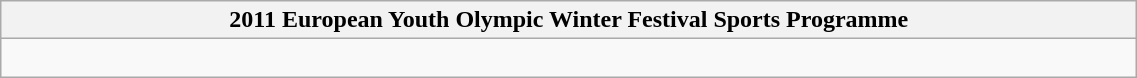<table class="wikitable" style="width: 60%;">
<tr>
<th>2011 European Youth Olympic Winter Festival Sports Programme</th>
</tr>
<tr>
<td><br></td>
</tr>
</table>
